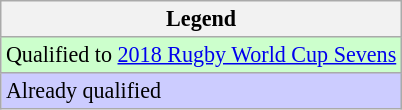<table class="wikitable" style="font-size:92%;">
<tr>
<th colspan=2>Legend</th>
</tr>
<tr bgcolor=ccffcc>
<td>Qualified to <a href='#'>2018 Rugby World Cup Sevens</a></td>
</tr>
<tr bgcolor=ccccff>
<td>Already qualified</td>
</tr>
</table>
